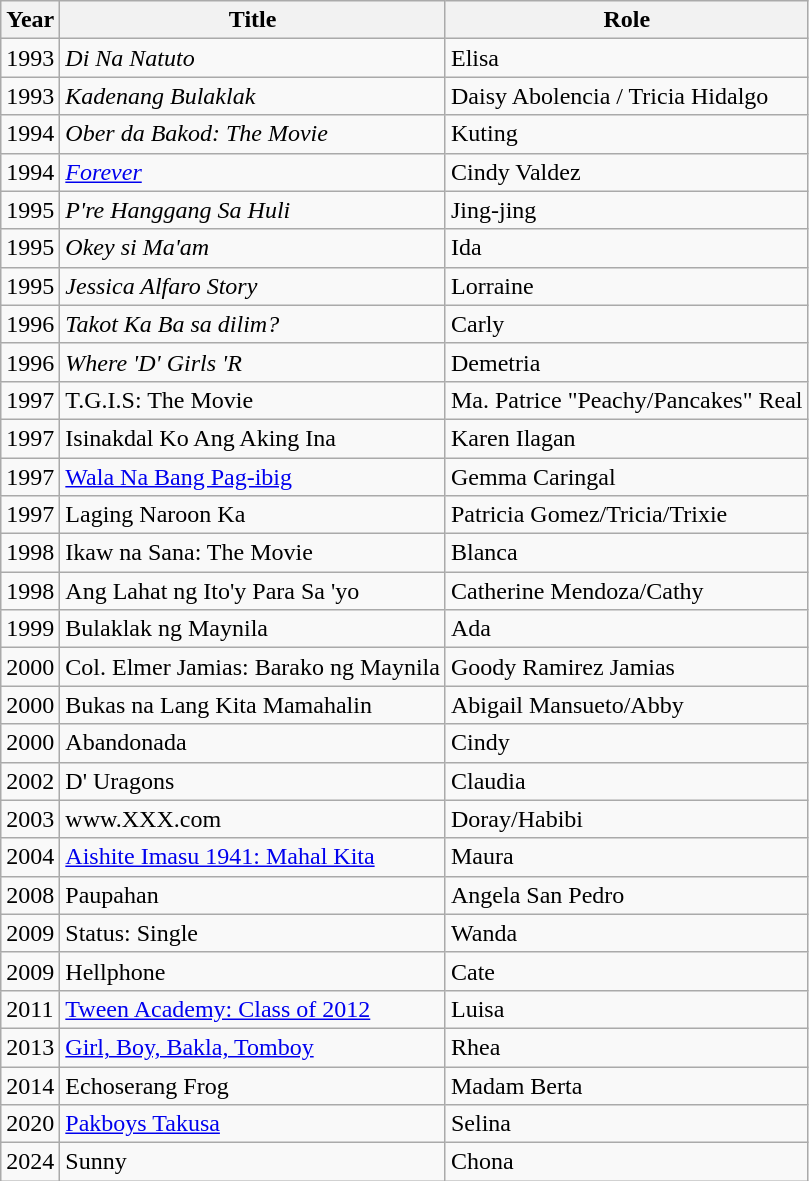<table class="wikitable sortable">
<tr>
<th>Year</th>
<th>Title</th>
<th>Role</th>
</tr>
<tr>
<td>1993</td>
<td><em>Di Na Natuto</em></td>
<td>Elisa</td>
</tr>
<tr>
<td>1993</td>
<td><em>Kadenang Bulaklak</em></td>
<td>Daisy Abolencia / Tricia Hidalgo</td>
</tr>
<tr>
<td>1994</td>
<td><em>Ober da Bakod: The Movie</em></td>
<td>Kuting</td>
</tr>
<tr>
<td>1994</td>
<td><em><a href='#'>Forever</a></em></td>
<td>Cindy Valdez</td>
</tr>
<tr>
<td>1995</td>
<td><em>P're Hanggang Sa Huli</em></td>
<td>Jing-jing</td>
</tr>
<tr>
<td>1995</td>
<td><em>Okey si Ma'am</em></td>
<td>Ida</td>
</tr>
<tr>
<td>1995</td>
<td><em>Jessica Alfaro Story</em></td>
<td>Lorraine</td>
</tr>
<tr>
<td>1996</td>
<td><em>Takot Ka Ba sa dilim?</em></td>
<td>Carly</td>
</tr>
<tr>
<td>1996</td>
<td><em>Where 'D' Girls 'R<strong></td>
<td>Demetria</td>
</tr>
<tr>
<td>1997</td>
<td></em>T.G.I.S: The Movie<em></td>
<td>Ma. Patrice "Peachy/Pancakes" Real</td>
</tr>
<tr>
<td>1997</td>
<td></em>Isinakdal Ko Ang Aking Ina<em></td>
<td>Karen Ilagan</td>
</tr>
<tr>
<td>1997</td>
<td></em><a href='#'>Wala Na Bang Pag-ibig</a><em></td>
<td>Gemma Caringal</td>
</tr>
<tr>
<td>1997</td>
<td></em>Laging Naroon Ka<em></td>
<td>Patricia Gomez/Tricia/Trixie</td>
</tr>
<tr>
<td>1998</td>
<td></em>Ikaw na Sana: The Movie<em></td>
<td>Blanca</td>
</tr>
<tr>
<td>1998</td>
<td></em>Ang Lahat ng Ito'y Para Sa 'yo<em></td>
<td>Catherine Mendoza/Cathy</td>
</tr>
<tr>
<td>1999</td>
<td></em>Bulaklak ng Maynila<em></td>
<td>Ada</td>
</tr>
<tr>
<td>2000</td>
<td></em>Col. Elmer Jamias: Barako ng Maynila<em></td>
<td>Goody Ramirez Jamias</td>
</tr>
<tr>
<td>2000</td>
<td></em>Bukas na Lang Kita Mamahalin<em></td>
<td>Abigail Mansueto/Abby</td>
</tr>
<tr>
<td>2000</td>
<td></em>Abandonada<em></td>
<td>Cindy</td>
</tr>
<tr>
<td>2002</td>
<td></em>D' Uragons<em></td>
<td>Claudia</td>
</tr>
<tr>
<td>2003</td>
<td></em>www.XXX.com<em></td>
<td>Doray/Habibi</td>
</tr>
<tr>
<td>2004</td>
<td></em><a href='#'>Aishite Imasu 1941: Mahal Kita</a><em></td>
<td>Maura</td>
</tr>
<tr>
<td>2008</td>
<td></em>Paupahan<em></td>
<td>Angela San Pedro</td>
</tr>
<tr>
<td>2009</td>
<td></em>Status: Single<em></td>
<td>Wanda</td>
</tr>
<tr>
<td>2009</td>
<td></em>Hellphone<em></td>
<td>Cate</td>
</tr>
<tr>
<td>2011</td>
<td></em><a href='#'>Tween Academy: Class of 2012</a><em></td>
<td>Luisa</td>
</tr>
<tr>
<td>2013</td>
<td></em><a href='#'>Girl, Boy, Bakla, Tomboy</a><em></td>
<td>Rhea</td>
</tr>
<tr>
<td>2014</td>
<td></em>Echoserang Frog<em></td>
<td>Madam Berta</td>
</tr>
<tr>
<td>2020</td>
<td></em><a href='#'>Pakboys Takusa</a><em></td>
<td>Selina</td>
</tr>
<tr>
<td>2024</td>
<td></em>Sunny<em></td>
<td>Chona</td>
</tr>
</table>
